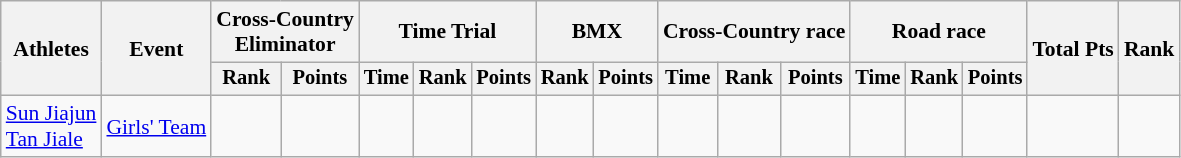<table class="wikitable" style="font-size:90%;">
<tr>
<th rowspan=2>Athletes</th>
<th rowspan=2>Event</th>
<th colspan=2>Cross-Country<br>Eliminator</th>
<th colspan=3>Time Trial</th>
<th colspan=2>BMX</th>
<th colspan=3>Cross-Country race</th>
<th colspan=3>Road race</th>
<th rowspan=2>Total Pts</th>
<th rowspan=2>Rank</th>
</tr>
<tr style="font-size:95%">
<th>Rank</th>
<th>Points</th>
<th>Time</th>
<th>Rank</th>
<th>Points</th>
<th>Rank</th>
<th>Points</th>
<th>Time</th>
<th>Rank</th>
<th>Points</th>
<th>Time</th>
<th>Rank</th>
<th>Points</th>
</tr>
<tr align=center>
<td align=left><a href='#'>Sun Jiajun</a><br><a href='#'>Tan Jiale</a></td>
<td align=left><a href='#'>Girls' Team</a></td>
<td></td>
<td></td>
<td></td>
<td></td>
<td></td>
<td></td>
<td></td>
<td></td>
<td></td>
<td></td>
<td></td>
<td></td>
<td></td>
<td></td>
<td></td>
</tr>
</table>
